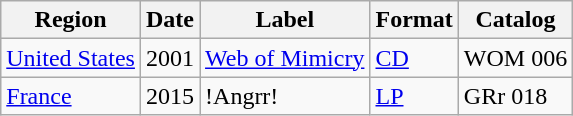<table class="wikitable">
<tr>
<th>Region</th>
<th>Date</th>
<th>Label</th>
<th>Format</th>
<th>Catalog</th>
</tr>
<tr>
<td><a href='#'>United States</a></td>
<td>2001</td>
<td><a href='#'>Web of Mimicry</a></td>
<td><a href='#'>CD</a></td>
<td>WOM 006</td>
</tr>
<tr>
<td><a href='#'>France</a></td>
<td>2015</td>
<td>!Angrr!</td>
<td><a href='#'>LP</a></td>
<td>GRr 018</td>
</tr>
</table>
